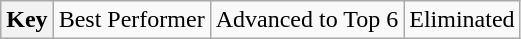<table class="wikitable">
<tr>
<th>Key</th>
<td> Best Performer</td>
<td> Advanced to Top 6</td>
<td> Eliminated</td>
</tr>
</table>
